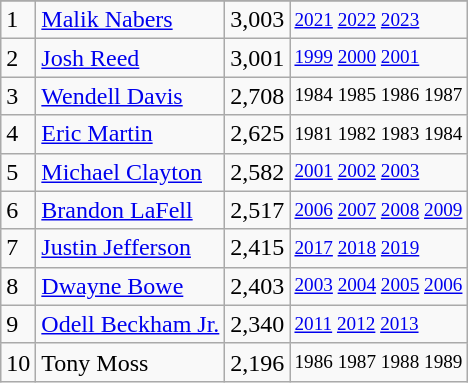<table class="wikitable">
<tr>
</tr>
<tr>
<td>1</td>
<td><a href='#'>Malik Nabers</a></td>
<td>3,003</td>
<td style="font-size:80%;"><a href='#'>2021</a> <a href='#'>2022</a> <a href='#'>2023</a></td>
</tr>
<tr>
<td>2</td>
<td><a href='#'>Josh Reed</a></td>
<td>3,001</td>
<td style="font-size:80%;"><a href='#'>1999</a> <a href='#'>2000</a> <a href='#'>2001</a></td>
</tr>
<tr>
<td>3</td>
<td><a href='#'>Wendell Davis</a></td>
<td>2,708</td>
<td style="font-size:80%;">1984 1985 1986 1987</td>
</tr>
<tr>
<td>4</td>
<td><a href='#'>Eric Martin</a></td>
<td>2,625</td>
<td style="font-size:80%;">1981 1982 1983 1984</td>
</tr>
<tr>
<td>5</td>
<td><a href='#'>Michael Clayton</a></td>
<td>2,582</td>
<td style="font-size:80%;"><a href='#'>2001</a> <a href='#'>2002</a> <a href='#'>2003</a></td>
</tr>
<tr>
<td>6</td>
<td><a href='#'>Brandon LaFell</a></td>
<td>2,517</td>
<td style="font-size:80%;"><a href='#'>2006</a> <a href='#'>2007</a> <a href='#'>2008</a> <a href='#'>2009</a></td>
</tr>
<tr>
<td>7</td>
<td><a href='#'>Justin Jefferson</a></td>
<td>2,415</td>
<td style="font-size:80%;"><a href='#'>2017</a> <a href='#'>2018</a> <a href='#'>2019</a></td>
</tr>
<tr>
<td>8</td>
<td><a href='#'>Dwayne Bowe</a></td>
<td>2,403</td>
<td style="font-size:80%;"><a href='#'>2003</a> <a href='#'>2004</a> <a href='#'>2005</a> <a href='#'>2006</a></td>
</tr>
<tr>
<td>9</td>
<td><a href='#'>Odell Beckham Jr.</a></td>
<td>2,340</td>
<td style="font-size:80%;"><a href='#'>2011</a> <a href='#'>2012</a> <a href='#'>2013</a></td>
</tr>
<tr>
<td>10</td>
<td>Tony Moss</td>
<td>2,196</td>
<td style="font-size:80%;">1986 1987 1988 1989</td>
</tr>
</table>
